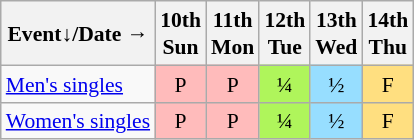<table class="wikitable" style="margin:0.5em auto; font-size:90%; line-height:1.25em; text-align:center;">
<tr>
<th>Event↓/Date →</th>
<th>10th<br>Sun</th>
<th>11th<br>Mon</th>
<th>12th<br>Tue</th>
<th>13th<br>Wed</th>
<th>14th<br>Thu</th>
</tr>
<tr>
<td align="left"><a href='#'>Men's singles</a></td>
<td bgcolor="#FFBBBB">P</td>
<td bgcolor="#FFBBBB">P</td>
<td bgcolor="#AFF55B">¼</td>
<td bgcolor="#97DEFF">½</td>
<td bgcolor="#FFDF80">F</td>
</tr>
<tr>
<td align="left"><a href='#'>Women's singles</a></td>
<td bgcolor="#FFBBBB">P</td>
<td bgcolor="#FFBBBB">P</td>
<td bgcolor="#AFF55B">¼</td>
<td bgcolor="#97DEFF">½</td>
<td bgcolor="#FFDF80">F</td>
</tr>
</table>
